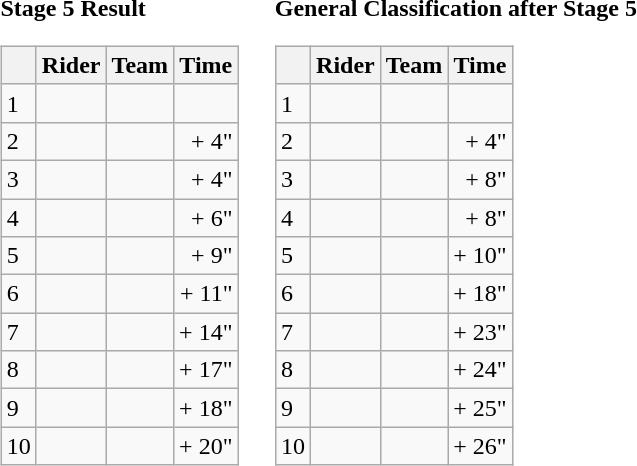<table>
<tr>
<td><strong>Stage 5 Result</strong><br><table class="wikitable">
<tr>
<th></th>
<th>Rider</th>
<th>Team</th>
<th>Time</th>
</tr>
<tr>
<td>1</td>
<td></td>
<td></td>
<td align="right"></td>
</tr>
<tr>
<td>2</td>
<td></td>
<td></td>
<td align="right">+ 4"</td>
</tr>
<tr>
<td>3</td>
<td></td>
<td></td>
<td align="right">+ 4"</td>
</tr>
<tr>
<td>4</td>
<td></td>
<td></td>
<td align="right">+ 6"</td>
</tr>
<tr>
<td>5</td>
<td></td>
<td></td>
<td align="right">+ 9"</td>
</tr>
<tr>
<td>6</td>
<td></td>
<td></td>
<td align="right">+ 11"</td>
</tr>
<tr>
<td>7</td>
<td></td>
<td></td>
<td align="right">+ 14"</td>
</tr>
<tr>
<td>8</td>
<td></td>
<td></td>
<td align="right">+ 17"</td>
</tr>
<tr>
<td>9</td>
<td></td>
<td></td>
<td align="right">+ 18"</td>
</tr>
<tr>
<td>10</td>
<td> </td>
<td></td>
<td align="right">+ 20"</td>
</tr>
</table>
</td>
<td></td>
<td><strong>General Classification after Stage 5</strong><br><table class="wikitable">
<tr>
<th></th>
<th>Rider</th>
<th>Team</th>
<th>Time</th>
</tr>
<tr>
<td>1</td>
<td> </td>
<td></td>
<td align="right"></td>
</tr>
<tr>
<td>2</td>
<td></td>
<td></td>
<td align="right">+ 4"</td>
</tr>
<tr>
<td>3</td>
<td></td>
<td></td>
<td align="right">+ 8"</td>
</tr>
<tr>
<td>4</td>
<td></td>
<td></td>
<td align="right">+ 8"</td>
</tr>
<tr>
<td>5</td>
<td></td>
<td></td>
<td align="right">+ 10"</td>
</tr>
<tr>
<td>6</td>
<td></td>
<td></td>
<td align="right">+ 18"</td>
</tr>
<tr>
<td>7</td>
<td></td>
<td></td>
<td align="right">+ 23"</td>
</tr>
<tr>
<td>8</td>
<td></td>
<td></td>
<td align="right">+ 24"</td>
</tr>
<tr>
<td>9</td>
<td></td>
<td></td>
<td align="right">+ 25"</td>
</tr>
<tr>
<td>10</td>
<td></td>
<td></td>
<td align="right">+ 26"</td>
</tr>
</table>
</td>
</tr>
</table>
